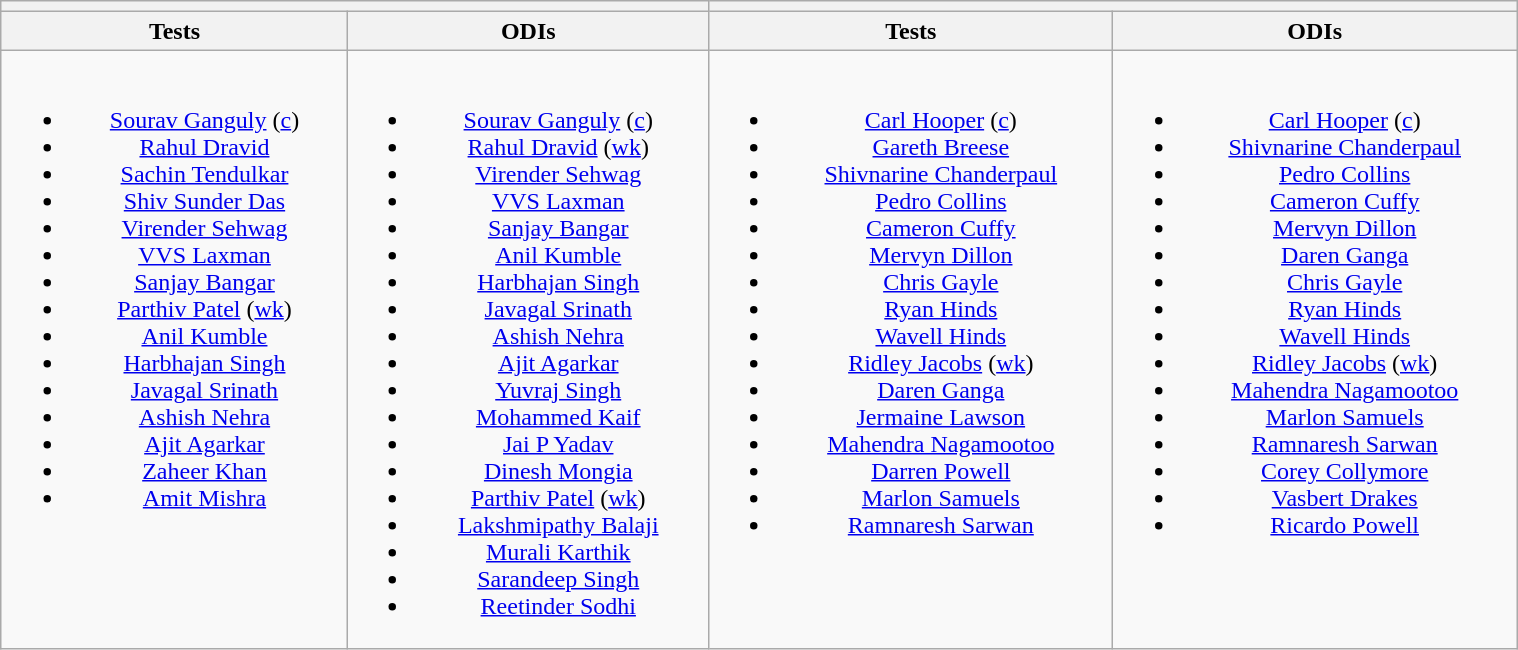<table class="wikitable" style="text-align:center; width:80%; margin:auto">
<tr>
<th colspan=2></th>
<th colspan=2></th>
</tr>
<tr>
<th>Tests</th>
<th>ODIs</th>
<th>Tests</th>
<th>ODIs</th>
</tr>
<tr style="vertical-align:top">
<td><br><ul><li><a href='#'>Sourav Ganguly</a> (<a href='#'>c</a>)</li><li><a href='#'>Rahul Dravid</a></li><li><a href='#'>Sachin Tendulkar</a></li><li><a href='#'>Shiv Sunder Das</a></li><li><a href='#'>Virender Sehwag</a></li><li><a href='#'>VVS Laxman</a></li><li><a href='#'>Sanjay Bangar</a></li><li><a href='#'>Parthiv Patel</a> (<a href='#'>wk</a>)</li><li><a href='#'>Anil Kumble</a></li><li><a href='#'>Harbhajan Singh</a></li><li><a href='#'>Javagal Srinath</a></li><li><a href='#'>Ashish Nehra</a></li><li><a href='#'>Ajit Agarkar</a></li><li><a href='#'>Zaheer Khan</a></li><li><a href='#'>Amit Mishra</a></li></ul></td>
<td><br><ul><li><a href='#'>Sourav Ganguly</a> (<a href='#'>c</a>)</li><li><a href='#'>Rahul Dravid</a> (<a href='#'>wk</a>)</li><li><a href='#'>Virender Sehwag</a></li><li><a href='#'>VVS Laxman</a></li><li><a href='#'>Sanjay Bangar</a></li><li><a href='#'>Anil Kumble</a></li><li><a href='#'>Harbhajan Singh</a></li><li><a href='#'>Javagal Srinath</a></li><li><a href='#'>Ashish Nehra</a></li><li><a href='#'>Ajit Agarkar</a></li><li><a href='#'>Yuvraj Singh</a></li><li><a href='#'>Mohammed Kaif</a></li><li><a href='#'>Jai P Yadav</a></li><li><a href='#'>Dinesh Mongia</a></li><li><a href='#'>Parthiv Patel</a> (<a href='#'>wk</a>)</li><li><a href='#'>Lakshmipathy Balaji</a></li><li><a href='#'>Murali Karthik</a></li><li><a href='#'>Sarandeep Singh</a></li><li><a href='#'>Reetinder Sodhi</a></li></ul></td>
<td><br><ul><li><a href='#'>Carl Hooper</a> (<a href='#'>c</a>)</li><li><a href='#'>Gareth Breese</a></li><li><a href='#'>Shivnarine Chanderpaul</a></li><li><a href='#'>Pedro Collins</a></li><li><a href='#'>Cameron Cuffy</a></li><li><a href='#'>Mervyn Dillon</a></li><li><a href='#'>Chris Gayle</a></li><li><a href='#'>Ryan Hinds</a></li><li><a href='#'>Wavell Hinds</a></li><li><a href='#'>Ridley Jacobs</a> (<a href='#'>wk</a>)</li><li><a href='#'>Daren Ganga</a></li><li><a href='#'>Jermaine Lawson</a></li><li><a href='#'>Mahendra Nagamootoo</a></li><li><a href='#'>Darren Powell</a></li><li><a href='#'>Marlon Samuels</a></li><li><a href='#'>Ramnaresh Sarwan</a></li></ul></td>
<td><br><ul><li><a href='#'>Carl Hooper</a> (<a href='#'>c</a>)</li><li><a href='#'>Shivnarine Chanderpaul</a></li><li><a href='#'>Pedro Collins</a></li><li><a href='#'>Cameron Cuffy</a></li><li><a href='#'>Mervyn Dillon</a></li><li><a href='#'>Daren Ganga</a></li><li><a href='#'>Chris Gayle</a></li><li><a href='#'>Ryan Hinds</a></li><li><a href='#'>Wavell Hinds</a></li><li><a href='#'>Ridley Jacobs</a> (<a href='#'>wk</a>)</li><li><a href='#'>Mahendra Nagamootoo</a></li><li><a href='#'>Marlon Samuels</a></li><li><a href='#'>Ramnaresh Sarwan</a></li><li><a href='#'>Corey Collymore</a></li><li><a href='#'>Vasbert Drakes</a></li><li><a href='#'>Ricardo Powell</a></li></ul></td>
</tr>
</table>
